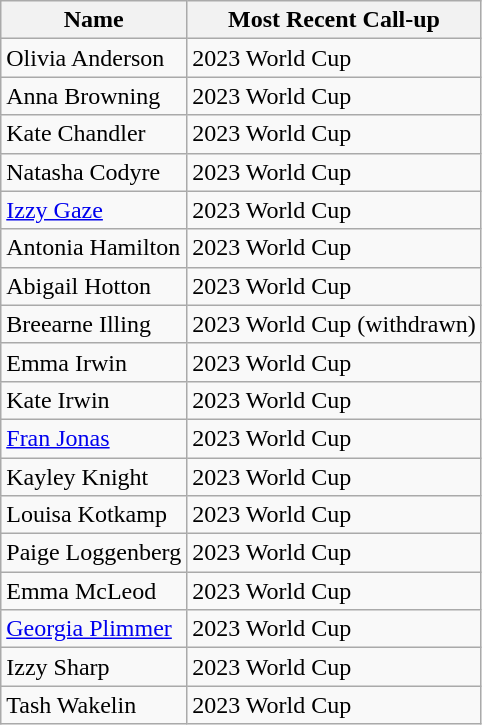<table class="wikitable sortable">
<tr>
<th>Name</th>
<th>Most Recent Call-up</th>
</tr>
<tr>
<td>Olivia Anderson</td>
<td>2023 World Cup</td>
</tr>
<tr>
<td>Anna Browning</td>
<td>2023 World Cup</td>
</tr>
<tr>
<td>Kate Chandler</td>
<td>2023 World Cup</td>
</tr>
<tr>
<td>Natasha Codyre</td>
<td>2023 World Cup</td>
</tr>
<tr>
<td><a href='#'>Izzy Gaze</a></td>
<td>2023 World Cup</td>
</tr>
<tr>
<td>Antonia Hamilton</td>
<td>2023 World Cup</td>
</tr>
<tr>
<td>Abigail Hotton</td>
<td>2023 World Cup</td>
</tr>
<tr>
<td>Breearne Illing</td>
<td>2023 World Cup (withdrawn)</td>
</tr>
<tr>
<td>Emma Irwin</td>
<td>2023 World Cup</td>
</tr>
<tr>
<td>Kate Irwin</td>
<td>2023 World Cup</td>
</tr>
<tr>
<td><a href='#'>Fran Jonas</a></td>
<td>2023 World Cup</td>
</tr>
<tr>
<td>Kayley Knight</td>
<td>2023 World Cup</td>
</tr>
<tr>
<td>Louisa Kotkamp</td>
<td>2023 World Cup</td>
</tr>
<tr>
<td>Paige Loggenberg</td>
<td>2023 World Cup</td>
</tr>
<tr>
<td>Emma McLeod</td>
<td>2023 World Cup</td>
</tr>
<tr>
<td><a href='#'>Georgia Plimmer</a></td>
<td>2023 World Cup</td>
</tr>
<tr>
<td>Izzy Sharp</td>
<td>2023 World Cup</td>
</tr>
<tr>
<td>Tash Wakelin</td>
<td>2023 World Cup</td>
</tr>
</table>
